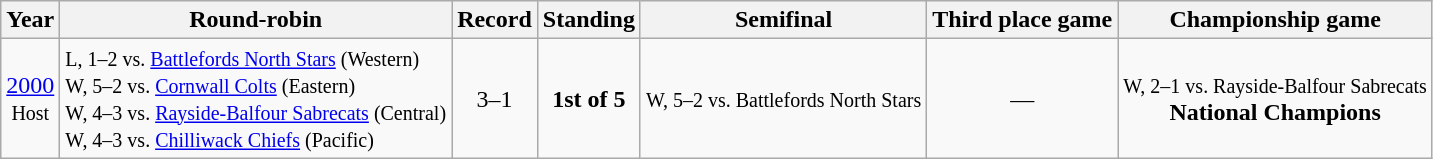<table class="wikitable" style="text-align:center">
<tr>
<th>Year</th>
<th>Round-robin</th>
<th>Record</th>
<th>Standing</th>
<th>Semifinal</th>
<th>Third place game</th>
<th>Championship game</th>
</tr>
<tr>
<td><a href='#'>2000</a><br><small>Host</small></td>
<td align=left><small>L, 1–2 vs. <a href='#'>Battlefords North Stars</a> (Western)<br>W, 5–2 vs. <a href='#'>Cornwall Colts</a> (Eastern)<br>W, 4–3 vs. <a href='#'>Rayside-Balfour Sabrecats</a> (Central)<br>W, 4–3 vs. <a href='#'>Chilliwack Chiefs</a> (Pacific)</small></td>
<td>3–1</td>
<td><strong>1st of 5</strong></td>
<td><small>W, 5–2 vs. Battlefords North Stars</small></td>
<td>—</td>
<td><small>W, 2–1 vs. Rayside-Balfour Sabrecats</small><br><strong>National Champions</strong></td>
</tr>
</table>
